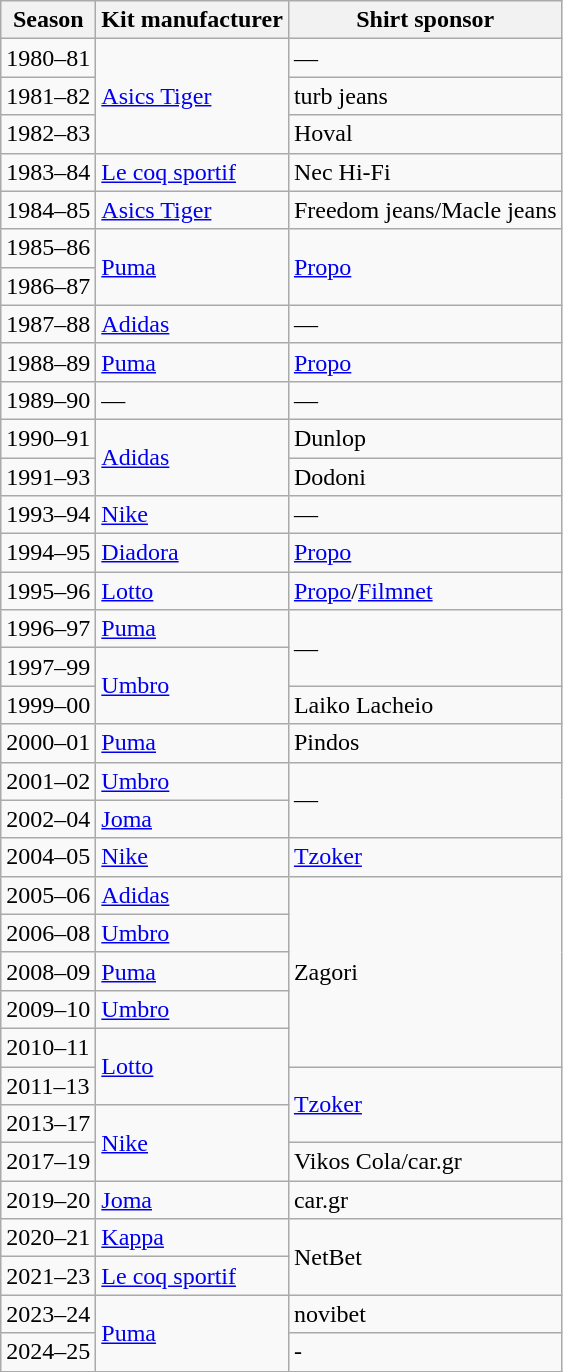<table class="wikitable">
<tr>
<th>Season</th>
<th>Kit manufacturer</th>
<th>Shirt sponsor</th>
</tr>
<tr>
<td>1980–81</td>
<td rowspan="3"><a href='#'>Asics Tiger</a></td>
<td>—</td>
</tr>
<tr>
<td>1981–82</td>
<td>turb jeans</td>
</tr>
<tr>
<td>1982–83</td>
<td>Hoval</td>
</tr>
<tr>
<td>1983–84</td>
<td><a href='#'>Le coq sportif</a></td>
<td>Nec Hi-Fi</td>
</tr>
<tr>
<td>1984–85</td>
<td><a href='#'>Asics Tiger</a></td>
<td>Freedom jeans/Macle jeans</td>
</tr>
<tr>
<td>1985–86</td>
<td rowspan="2"><a href='#'>Puma</a></td>
<td rowspan="2"><a href='#'>Propo</a></td>
</tr>
<tr>
<td>1986–87</td>
</tr>
<tr>
<td>1987–88</td>
<td><a href='#'>Adidas</a></td>
<td>—</td>
</tr>
<tr>
<td>1988–89</td>
<td><a href='#'>Puma</a></td>
<td><a href='#'>Propo</a></td>
</tr>
<tr>
<td>1989–90</td>
<td>—</td>
<td>—</td>
</tr>
<tr>
<td>1990–91</td>
<td rowspan="2"><a href='#'>Adidas</a></td>
<td>Dunlop</td>
</tr>
<tr>
<td>1991–93</td>
<td>Dodoni</td>
</tr>
<tr>
<td>1993–94</td>
<td><a href='#'>Nike</a></td>
<td>—</td>
</tr>
<tr>
<td>1994–95</td>
<td><a href='#'>Diadora</a></td>
<td><a href='#'>Propo</a></td>
</tr>
<tr>
<td>1995–96</td>
<td><a href='#'>Lotto</a></td>
<td><a href='#'>Propo</a>/<a href='#'>Filmnet</a></td>
</tr>
<tr>
<td>1996–97</td>
<td><a href='#'>Puma</a></td>
<td rowspan="2">—</td>
</tr>
<tr>
<td>1997–99</td>
<td rowspan="2"><a href='#'>Umbro</a></td>
</tr>
<tr>
<td>1999–00</td>
<td>Laiko Lacheio</td>
</tr>
<tr>
<td>2000–01</td>
<td><a href='#'>Puma</a></td>
<td>Pindos</td>
</tr>
<tr>
<td>2001–02</td>
<td><a href='#'>Umbro</a></td>
<td rowspan="2">—</td>
</tr>
<tr>
<td>2002–04</td>
<td><a href='#'>Joma</a></td>
</tr>
<tr>
<td>2004–05</td>
<td><a href='#'>Nike</a></td>
<td><a href='#'>Tzoker</a></td>
</tr>
<tr>
<td>2005–06</td>
<td><a href='#'>Adidas</a></td>
<td rowspan="5">Zagori</td>
</tr>
<tr>
<td>2006–08</td>
<td><a href='#'>Umbro</a></td>
</tr>
<tr>
<td>2008–09</td>
<td><a href='#'>Puma</a></td>
</tr>
<tr>
<td>2009–10</td>
<td><a href='#'>Umbro</a></td>
</tr>
<tr>
<td>2010–11</td>
<td rowspan="2"><a href='#'>Lotto</a></td>
</tr>
<tr>
<td>2011–13</td>
<td rowspan="2"><a href='#'>Tzoker</a></td>
</tr>
<tr>
<td>2013–17</td>
<td rowspan="2"><a href='#'>Nike</a></td>
</tr>
<tr>
<td>2017–19</td>
<td>Vikos Cola/car.gr</td>
</tr>
<tr>
<td>2019–20</td>
<td><a href='#'>Joma</a></td>
<td>car.gr</td>
</tr>
<tr>
<td>2020–21</td>
<td><a href='#'>Kappa</a></td>
<td rowspan="2">NetBet</td>
</tr>
<tr>
<td>2021–23</td>
<td><a href='#'>Le coq sportif</a></td>
</tr>
<tr>
<td>2023–24</td>
<td rowspan="2"><a href='#'>Puma</a></td>
<td>novibet</td>
</tr>
<tr>
<td>2024–25</td>
<td>-</td>
</tr>
</table>
